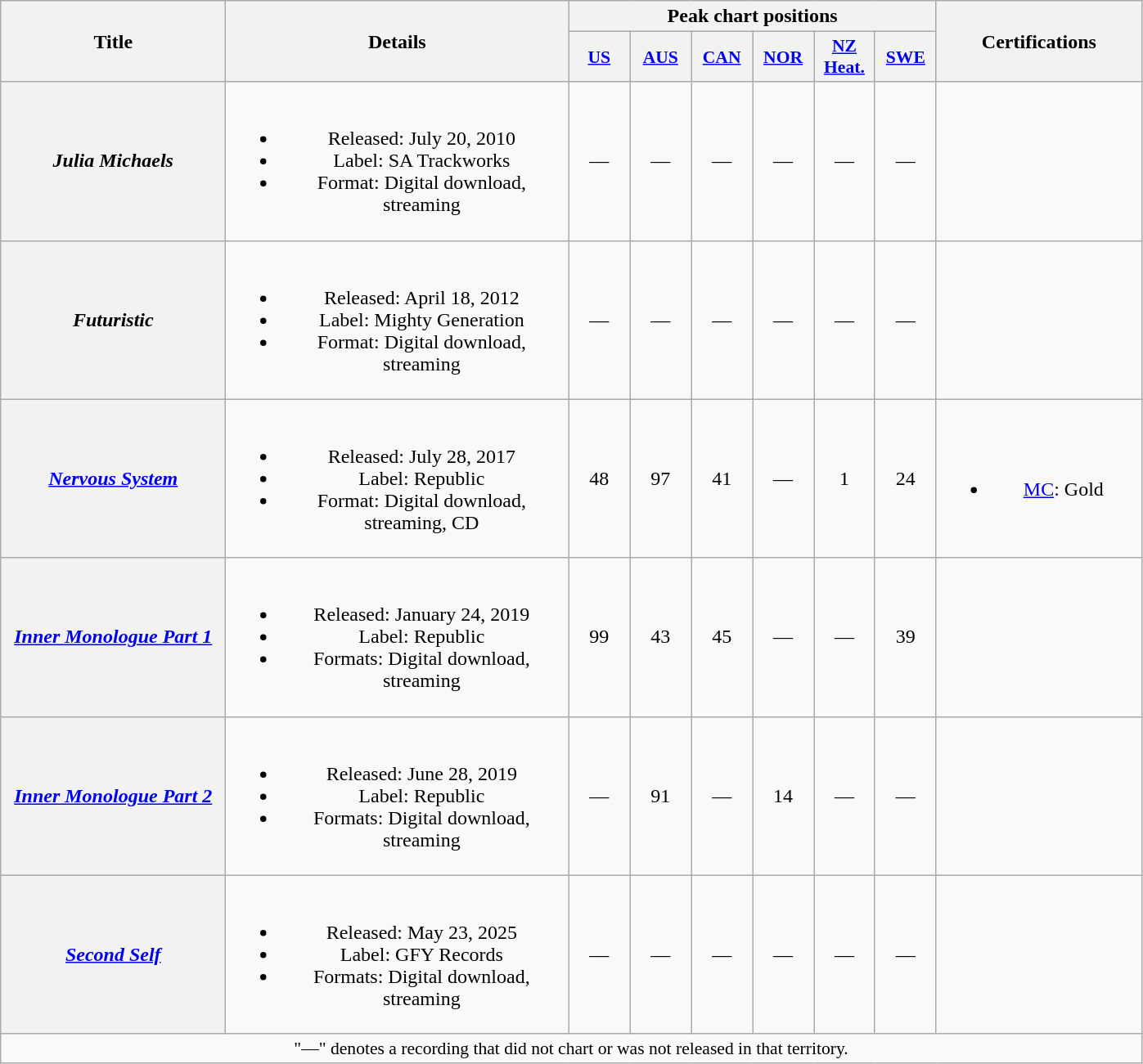<table class="wikitable plainrowheaders" style="text-align:center;">
<tr>
<th scope="col" rowspan="2" style="width:11em;">Title</th>
<th scope="col" rowspan="2" style="width:17em;">Details</th>
<th scope="col" colspan="6">Peak chart positions</th>
<th scope="col" rowspan="2" style="width:10em;">Certifications</th>
</tr>
<tr>
<th scope="col" style="width:3em;font-size:90%;"><a href='#'>US</a><br></th>
<th scope="col" style="width:3em;font-size:90%;"><a href='#'>AUS</a><br></th>
<th scope="col" style="width:3em;font-size:90%;"><a href='#'>CAN</a><br></th>
<th scope="col" style="width:3em;font-size:90%;"><a href='#'>NOR</a><br></th>
<th scope="col" style="width:3em;font-size:90%;"><a href='#'>NZ<br>Heat.</a><br></th>
<th scope="col" style="width:3em;font-size:90%;"><a href='#'>SWE</a><br></th>
</tr>
<tr>
<th scope="row"><em>Julia Michaels</em></th>
<td><br><ul><li>Released: July 20, 2010</li><li>Label: SA Trackworks</li><li>Format: Digital download, streaming</li></ul></td>
<td>—</td>
<td>—</td>
<td>—</td>
<td>—</td>
<td>—</td>
<td>—</td>
<td></td>
</tr>
<tr>
<th scope="row"><em>Futuristic</em></th>
<td><br><ul><li>Released: April 18, 2012</li><li>Label: Mighty Generation</li><li>Format: Digital download, streaming</li></ul></td>
<td>—</td>
<td>—</td>
<td>—</td>
<td>—</td>
<td>—</td>
<td>—</td>
<td></td>
</tr>
<tr>
<th scope="row"><em><a href='#'>Nervous System</a></em></th>
<td><br><ul><li>Released: July 28, 2017</li><li>Label: Republic</li><li>Format: Digital download, streaming, CD</li></ul></td>
<td>48</td>
<td>97</td>
<td>41</td>
<td>—</td>
<td>1</td>
<td>24</td>
<td><br><ul><li><a href='#'>MC</a>: Gold</li></ul></td>
</tr>
<tr>
<th scope="row"><em><a href='#'>Inner Monologue Part 1</a></em></th>
<td><br><ul><li>Released: January 24, 2019</li><li>Label: Republic</li><li>Formats: Digital download, streaming</li></ul></td>
<td>99</td>
<td>43</td>
<td>45</td>
<td>—</td>
<td>—</td>
<td>39</td>
<td></td>
</tr>
<tr>
<th scope="row"><em><a href='#'>Inner Monologue Part 2</a></em></th>
<td><br><ul><li>Released: June 28, 2019</li><li>Label: Republic</li><li>Formats: Digital download, streaming</li></ul></td>
<td>—</td>
<td>91</td>
<td>—</td>
<td>14</td>
<td>—</td>
<td>—</td>
<td></td>
</tr>
<tr>
<th scope="row"><em><a href='#'>Second Self</a></em></th>
<td><br><ul><li>Released: May 23, 2025</li><li>Label: GFY Records</li><li>Formats: Digital download, streaming</li></ul></td>
<td>—</td>
<td>—</td>
<td>—</td>
<td>—</td>
<td>—</td>
<td>—</td>
<td></td>
</tr>
<tr>
<td colspan="14" style="font-size:90%">"—" denotes a recording that did not chart or was not released in that territory.</td>
</tr>
</table>
